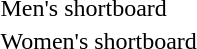<table>
<tr>
<td>Men's shortboard<br></td>
<td></td>
<td></td>
<td></td>
</tr>
<tr>
<td>Women's shortboard<br></td>
<td></td>
<td></td>
<td></td>
</tr>
</table>
